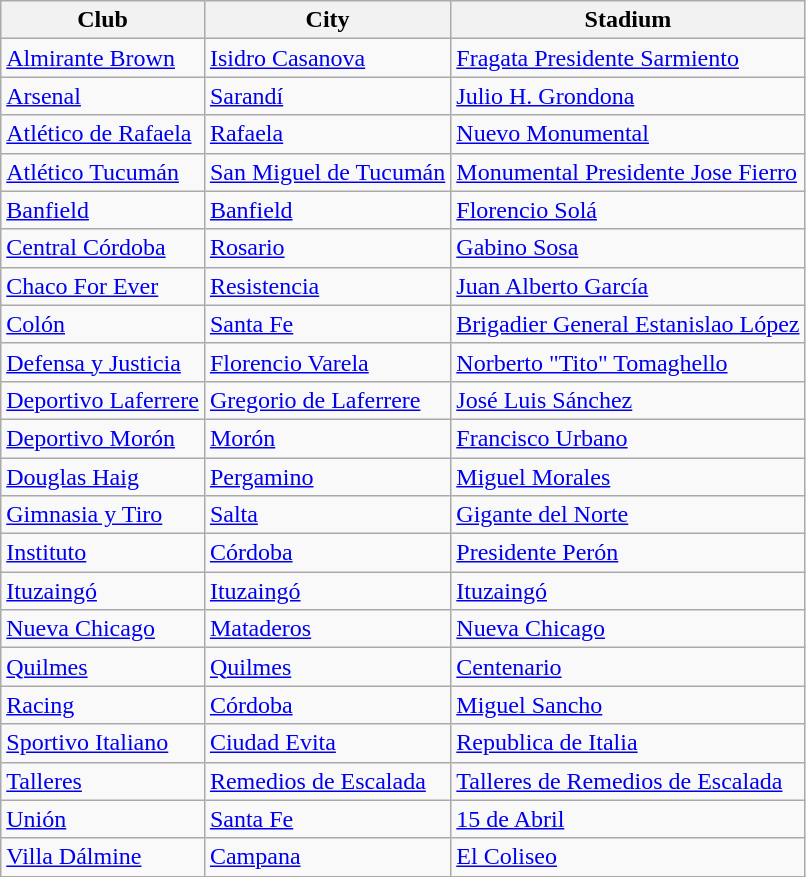<table class="wikitable sortable">
<tr>
<th>Club</th>
<th>City</th>
<th>Stadium</th>
</tr>
<tr>
<td><a href='#'>Almirante Brown</a></td>
<td><a href='#'>Isidro Casanova</a></td>
<td><a href='#'>Fragata Presidente Sarmiento</a></td>
</tr>
<tr>
<td><a href='#'>Arsenal</a></td>
<td><a href='#'>Sarandí</a></td>
<td><a href='#'>Julio H. Grondona</a></td>
</tr>
<tr>
<td><a href='#'>Atlético de Rafaela</a></td>
<td><a href='#'>Rafaela</a></td>
<td><a href='#'>Nuevo Monumental</a></td>
</tr>
<tr>
<td><a href='#'>Atlético Tucumán</a></td>
<td><a href='#'>San Miguel de Tucumán</a></td>
<td><a href='#'>Monumental Presidente Jose Fierro</a></td>
</tr>
<tr>
<td><a href='#'>Banfield</a></td>
<td><a href='#'>Banfield</a></td>
<td><a href='#'>Florencio Solá</a></td>
</tr>
<tr>
<td><a href='#'>Central Córdoba</a></td>
<td><a href='#'>Rosario</a></td>
<td><a href='#'>Gabino Sosa</a></td>
</tr>
<tr>
<td><a href='#'>Chaco For Ever</a></td>
<td><a href='#'>Resistencia</a></td>
<td><a href='#'>Juan Alberto García</a></td>
</tr>
<tr>
<td><a href='#'>Colón</a></td>
<td><a href='#'>Santa Fe</a></td>
<td><a href='#'>Brigadier General Estanislao López</a></td>
</tr>
<tr>
<td><a href='#'>Defensa y Justicia</a></td>
<td><a href='#'>Florencio Varela</a></td>
<td><a href='#'>Norberto "Tito" Tomaghello</a></td>
</tr>
<tr>
<td><a href='#'>Deportivo Laferrere</a></td>
<td><a href='#'>Gregorio de Laferrere</a></td>
<td><a href='#'>José Luis Sánchez</a></td>
</tr>
<tr>
<td><a href='#'>Deportivo Morón</a></td>
<td><a href='#'>Morón</a></td>
<td><a href='#'>Francisco Urbano</a></td>
</tr>
<tr>
<td><a href='#'>Douglas Haig</a></td>
<td><a href='#'>Pergamino</a></td>
<td><a href='#'>Miguel Morales</a></td>
</tr>
<tr>
<td><a href='#'>Gimnasia y Tiro</a></td>
<td><a href='#'>Salta</a></td>
<td><a href='#'>Gigante del Norte</a></td>
</tr>
<tr>
<td><a href='#'>Instituto</a></td>
<td><a href='#'>Córdoba</a></td>
<td><a href='#'>Presidente Perón</a></td>
</tr>
<tr>
<td><a href='#'>Ituzaingó</a></td>
<td><a href='#'>Ituzaingó</a></td>
<td><a href='#'>Ituzaingó</a></td>
</tr>
<tr>
<td><a href='#'>Nueva Chicago</a></td>
<td><a href='#'>Mataderos</a></td>
<td><a href='#'>Nueva Chicago</a></td>
</tr>
<tr>
<td><a href='#'>Quilmes</a></td>
<td><a href='#'>Quilmes</a></td>
<td><a href='#'>Centenario</a></td>
</tr>
<tr>
<td><a href='#'>Racing</a></td>
<td><a href='#'>Córdoba</a></td>
<td><a href='#'>Miguel Sancho</a></td>
</tr>
<tr>
<td><a href='#'>Sportivo Italiano</a></td>
<td><a href='#'>Ciudad Evita</a></td>
<td><a href='#'>Republica de Italia</a></td>
</tr>
<tr>
<td><a href='#'>Talleres</a></td>
<td><a href='#'>Remedios de Escalada</a></td>
<td><a href='#'>Talleres de Remedios de Escalada</a></td>
</tr>
<tr>
<td><a href='#'>Unión</a></td>
<td><a href='#'>Santa Fe</a></td>
<td><a href='#'>15 de Abril</a></td>
</tr>
<tr>
<td><a href='#'>Villa Dálmine</a></td>
<td><a href='#'>Campana</a></td>
<td><a href='#'>El Coliseo</a></td>
</tr>
</table>
